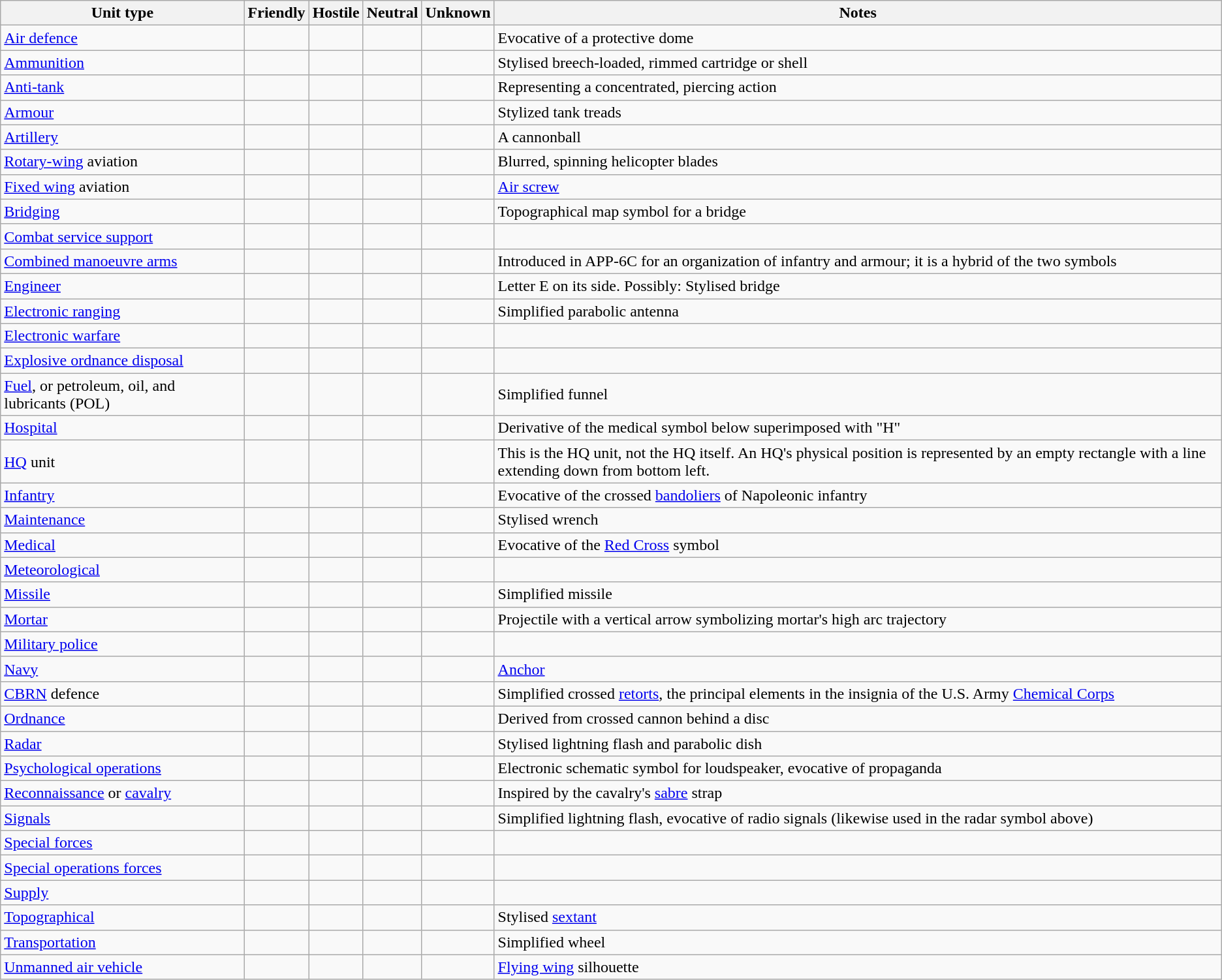<table class="wikitable">
<tr>
<th>Unit type</th>
<th>Friendly</th>
<th>Hostile</th>
<th>Neutral</th>
<th>Unknown</th>
<th>Notes</th>
</tr>
<tr>
<td><a href='#'>Air defence</a></td>
<td></td>
<td></td>
<td></td>
<td></td>
<td>Evocative of a protective dome</td>
</tr>
<tr>
<td><a href='#'>Ammunition</a></td>
<td></td>
<td></td>
<td></td>
<td></td>
<td>Stylised breech-loaded, rimmed cartridge or shell</td>
</tr>
<tr>
<td><a href='#'>Anti-tank</a></td>
<td></td>
<td></td>
<td></td>
<td></td>
<td>Representing a concentrated, piercing action</td>
</tr>
<tr>
<td><a href='#'>Armour</a></td>
<td></td>
<td></td>
<td></td>
<td></td>
<td>Stylized tank treads</td>
</tr>
<tr>
<td><a href='#'>Artillery</a></td>
<td></td>
<td></td>
<td></td>
<td></td>
<td>A cannonball</td>
</tr>
<tr>
<td><a href='#'>Rotary-wing</a> aviation</td>
<td></td>
<td></td>
<td></td>
<td></td>
<td>Blurred, spinning helicopter blades</td>
</tr>
<tr>
<td><a href='#'>Fixed wing</a> aviation</td>
<td></td>
<td></td>
<td></td>
<td></td>
<td><a href='#'>Air screw</a></td>
</tr>
<tr>
<td><a href='#'>Bridging</a></td>
<td></td>
<td></td>
<td></td>
<td></td>
<td>Topographical map symbol for a bridge</td>
</tr>
<tr>
<td><a href='#'>Combat service support</a></td>
<td></td>
<td></td>
<td></td>
<td></td>
<td></td>
</tr>
<tr>
<td><a href='#'>Combined manoeuvre arms</a></td>
<td></td>
<td></td>
<td></td>
<td></td>
<td>Introduced in APP-6C for an organization of infantry and armour; it is a hybrid of the two symbols</td>
</tr>
<tr>
<td><a href='#'>Engineer</a></td>
<td></td>
<td></td>
<td></td>
<td></td>
<td>Letter E on its side. Possibly: Stylised bridge</td>
</tr>
<tr>
<td><a href='#'>Electronic ranging</a></td>
<td></td>
<td></td>
<td></td>
<td></td>
<td>Simplified parabolic antenna</td>
</tr>
<tr>
<td><a href='#'>Electronic warfare</a></td>
<td></td>
<td></td>
<td></td>
<td></td>
<td></td>
</tr>
<tr>
<td><a href='#'>Explosive ordnance disposal</a></td>
<td></td>
<td></td>
<td></td>
<td></td>
<td></td>
</tr>
<tr>
<td><a href='#'>Fuel</a>, or petroleum, oil, and lubricants (POL)</td>
<td></td>
<td></td>
<td></td>
<td></td>
<td>Simplified funnel</td>
</tr>
<tr>
<td><a href='#'>Hospital</a></td>
<td></td>
<td></td>
<td></td>
<td></td>
<td>Derivative of the medical symbol below superimposed with "H"</td>
</tr>
<tr>
<td><a href='#'>HQ</a> unit</td>
<td></td>
<td></td>
<td></td>
<td></td>
<td>This is the HQ unit, not the HQ itself. An HQ's physical position is represented by an empty rectangle with a line extending down from bottom left.</td>
</tr>
<tr>
<td><a href='#'>Infantry</a></td>
<td></td>
<td></td>
<td></td>
<td></td>
<td>Evocative of the crossed <a href='#'>bandoliers</a> of Napoleonic infantry</td>
</tr>
<tr>
<td><a href='#'>Maintenance</a></td>
<td></td>
<td></td>
<td></td>
<td></td>
<td>Stylised wrench</td>
</tr>
<tr>
<td><a href='#'>Medical</a></td>
<td></td>
<td></td>
<td></td>
<td></td>
<td>Evocative of the <a href='#'>Red Cross</a> symbol</td>
</tr>
<tr>
<td><a href='#'>Meteorological</a></td>
<td></td>
<td></td>
<td></td>
<td></td>
<td></td>
</tr>
<tr>
<td><a href='#'>Missile</a></td>
<td></td>
<td></td>
<td></td>
<td></td>
<td>Simplified missile</td>
</tr>
<tr>
<td><a href='#'>Mortar</a></td>
<td></td>
<td></td>
<td></td>
<td></td>
<td>Projectile with a vertical arrow symbolizing mortar's high arc trajectory</td>
</tr>
<tr>
<td><a href='#'>Military police</a></td>
<td></td>
<td></td>
<td></td>
<td></td>
<td></td>
</tr>
<tr>
<td><a href='#'>Navy</a></td>
<td></td>
<td></td>
<td></td>
<td></td>
<td><a href='#'>Anchor</a></td>
</tr>
<tr>
<td><a href='#'>CBRN</a> defence</td>
<td></td>
<td></td>
<td></td>
<td></td>
<td>Simplified crossed <a href='#'>retorts</a>, the principal elements in the insignia of the U.S. Army <a href='#'>Chemical Corps</a></td>
</tr>
<tr>
<td><a href='#'>Ordnance</a></td>
<td></td>
<td></td>
<td></td>
<td></td>
<td>Derived from crossed cannon behind a disc</td>
</tr>
<tr>
<td><a href='#'>Radar</a></td>
<td></td>
<td></td>
<td></td>
<td></td>
<td>Stylised lightning flash and parabolic dish</td>
</tr>
<tr>
<td><a href='#'>Psychological operations</a></td>
<td></td>
<td></td>
<td></td>
<td></td>
<td>Electronic schematic symbol for loudspeaker, evocative of propaganda</td>
</tr>
<tr>
<td><a href='#'>Reconnaissance</a> or <a href='#'>cavalry</a></td>
<td></td>
<td></td>
<td></td>
<td></td>
<td>Inspired by the cavalry's <a href='#'>sabre</a> strap</td>
</tr>
<tr>
<td><a href='#'>Signals</a></td>
<td></td>
<td></td>
<td></td>
<td></td>
<td>Simplified lightning flash, evocative of radio signals (likewise used in the radar symbol above)</td>
</tr>
<tr>
<td><a href='#'>Special forces</a></td>
<td></td>
<td></td>
<td></td>
<td></td>
<td></td>
</tr>
<tr>
<td><a href='#'>Special operations forces</a></td>
<td></td>
<td></td>
<td></td>
<td></td>
<td></td>
</tr>
<tr>
<td><a href='#'>Supply</a></td>
<td></td>
<td></td>
<td></td>
<td></td>
<td></td>
</tr>
<tr>
<td><a href='#'>Topographical</a></td>
<td></td>
<td></td>
<td></td>
<td></td>
<td>Stylised <a href='#'>sextant</a></td>
</tr>
<tr>
<td><a href='#'>Transportation</a></td>
<td></td>
<td></td>
<td></td>
<td></td>
<td>Simplified wheel</td>
</tr>
<tr>
<td><a href='#'>Unmanned air vehicle</a></td>
<td></td>
<td></td>
<td></td>
<td></td>
<td><a href='#'>Flying wing</a> silhouette</td>
</tr>
</table>
